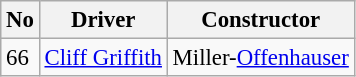<table class="wikitable" style="font-size: 95%">
<tr>
<th>No</th>
<th>Driver</th>
<th>Constructor</th>
</tr>
<tr>
<td>66</td>
<td> <a href='#'>Cliff Griffith</a> <strong></strong></td>
<td>Miller-<a href='#'>Offenhauser</a></td>
</tr>
</table>
